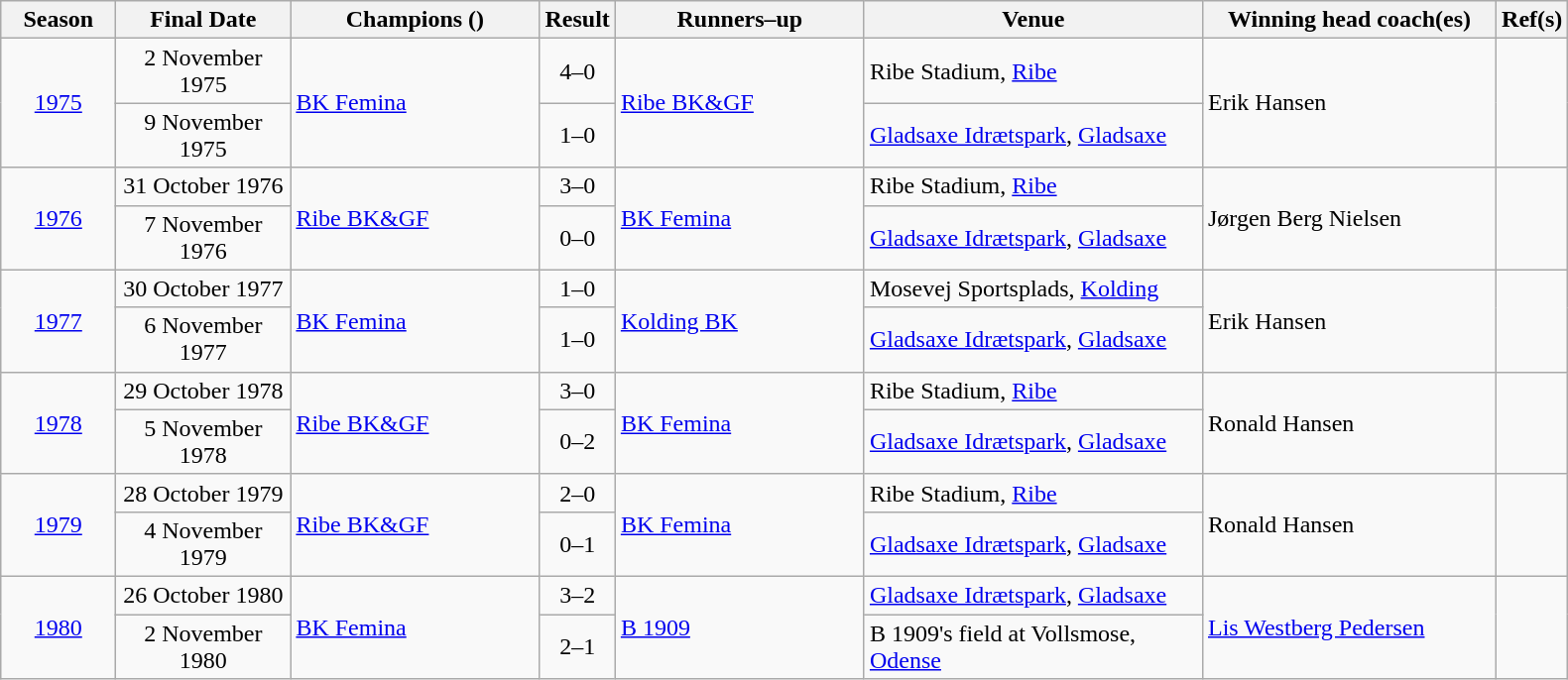<table class="sortable wikitable plainrowheaders" style="text-align:center;">
<tr>
<th width=70px>Season</th>
<th width=110px>Final Date</th>
<th width=160px>Champions ()</th>
<th>Result</th>
<th width=160px>Runners–up</th>
<th width=220px>Venue</th>
<th width=190px>Winning head coach(es)</th>
<th>Ref(s)</th>
</tr>
<tr>
<td rowspan=2><a href='#'>1975</a></td>
<td>2 November 1975</td>
<td align=left rowspan=2><a href='#'>BK Femina</a> </td>
<td>4–0</td>
<td align=left rowspan=2><a href='#'>Ribe BK&GF</a></td>
<td align=left>Ribe Stadium, <a href='#'>Ribe</a></td>
<td align=left rowspan=2> Erik Hansen</td>
<td rowspan=2><br></td>
</tr>
<tr>
<td>9 November 1975</td>
<td>1–0</td>
<td align=left><a href='#'>Gladsaxe Idrætspark</a>, <a href='#'>Gladsaxe</a></td>
</tr>
<tr>
<td rowspan=2><a href='#'>1976</a></td>
<td>31 October 1976</td>
<td align=left rowspan=2><a href='#'>Ribe BK&GF</a> </td>
<td>3–0</td>
<td align=left rowspan=2><a href='#'>BK Femina</a></td>
<td align=left>Ribe Stadium, <a href='#'>Ribe</a></td>
<td align=left rowspan=2> Jørgen Berg Nielsen</td>
<td rowspan=2><br></td>
</tr>
<tr>
<td>7 November 1976</td>
<td>0–0</td>
<td align=left><a href='#'>Gladsaxe Idrætspark</a>, <a href='#'>Gladsaxe</a></td>
</tr>
<tr>
<td rowspan=2><a href='#'>1977</a></td>
<td>30 October 1977</td>
<td align=left rowspan=2><a href='#'>BK Femina</a> </td>
<td>1–0</td>
<td align=left rowspan=2><a href='#'>Kolding BK</a></td>
<td align=left>Mosevej Sportsplads, <a href='#'>Kolding</a></td>
<td align=left rowspan=2> Erik Hansen</td>
<td rowspan=2><br></td>
</tr>
<tr>
<td>6 November 1977</td>
<td>1–0</td>
<td align=left><a href='#'>Gladsaxe Idrætspark</a>, <a href='#'>Gladsaxe</a></td>
</tr>
<tr>
<td rowspan=2><a href='#'>1978</a></td>
<td>29 October 1978</td>
<td align=left rowspan=2><a href='#'>Ribe BK&GF</a> </td>
<td>3–0</td>
<td align=left rowspan=2><a href='#'>BK Femina</a></td>
<td align=left>Ribe Stadium, <a href='#'>Ribe</a></td>
<td align=left rowspan=2> Ronald Hansen</td>
<td rowspan=2><br></td>
</tr>
<tr>
<td>5 November 1978</td>
<td>0–2</td>
<td align=left><a href='#'>Gladsaxe Idrætspark</a>, <a href='#'>Gladsaxe</a></td>
</tr>
<tr>
<td rowspan=2><a href='#'>1979</a></td>
<td>28 October 1979</td>
<td align=left rowspan=2><a href='#'>Ribe BK&GF</a> </td>
<td>2–0</td>
<td align=left rowspan=2><a href='#'>BK Femina</a></td>
<td align=left>Ribe Stadium, <a href='#'>Ribe</a></td>
<td align=left rowspan=2> Ronald Hansen</td>
<td rowspan=2><br></td>
</tr>
<tr>
<td>4 November 1979</td>
<td>0–1</td>
<td align=left><a href='#'>Gladsaxe Idrætspark</a>, <a href='#'>Gladsaxe</a></td>
</tr>
<tr>
<td rowspan=2><a href='#'>1980</a></td>
<td>26 October 1980</td>
<td align=left rowspan=2><a href='#'>BK Femina</a> </td>
<td>3–2</td>
<td align=left rowspan=2><a href='#'>B 1909</a></td>
<td align=left><a href='#'>Gladsaxe Idrætspark</a>, <a href='#'>Gladsaxe</a></td>
<td align=left rowspan=2> <a href='#'>Lis Westberg Pedersen</a></td>
<td rowspan=2><br></td>
</tr>
<tr>
<td>2 November 1980</td>
<td>2–1</td>
<td align=left>B 1909's field at Vollsmose, <a href='#'>Odense</a></td>
</tr>
</table>
